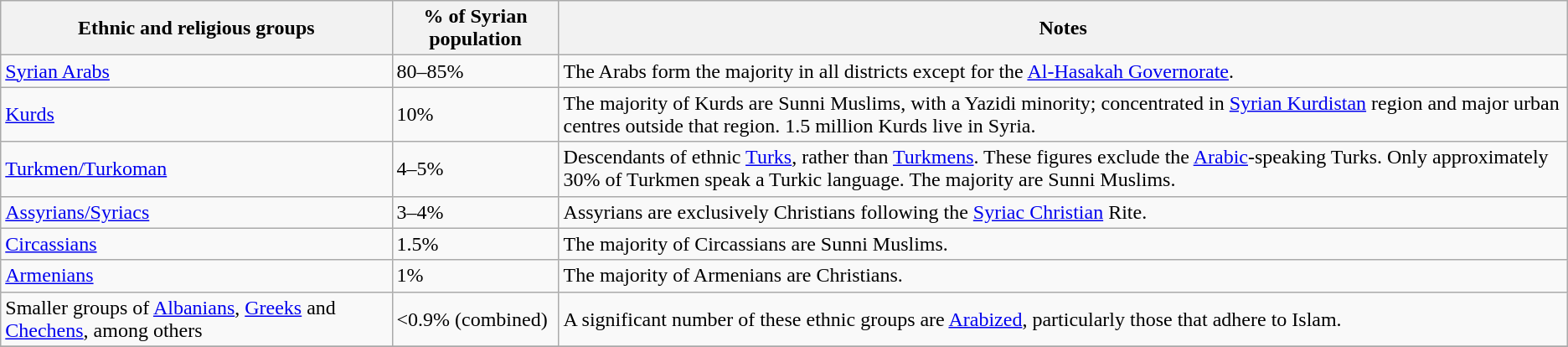<table class="wikitable">
<tr>
<th>Ethnic and religious groups</th>
<th>% of Syrian population</th>
<th>Notes</th>
</tr>
<tr>
<td><a href='#'>Syrian Arabs</a></td>
<td>80–85%</td>
<td>The Arabs form the majority in all districts except for the <a href='#'>Al-Hasakah Governorate</a>.</td>
</tr>
<tr>
<td><a href='#'>Kurds</a></td>
<td>10%</td>
<td>The majority of Kurds are Sunni Muslims, with a Yazidi minority; concentrated in <a href='#'>Syrian Kurdistan</a> region and major urban centres outside that region. 1.5 million Kurds live in Syria.</td>
</tr>
<tr>
<td><a href='#'>Turkmen/Turkoman</a></td>
<td>4–5%</td>
<td>Descendants of ethnic <a href='#'>Turks</a>, rather than <a href='#'>Turkmens</a>. These figures exclude the <a href='#'>Arabic</a>-speaking Turks. Only approximately 30% of Turkmen speak a Turkic language. The majority are Sunni Muslims.</td>
</tr>
<tr>
<td><a href='#'>Assyrians/Syriacs</a></td>
<td>3–4%</td>
<td>Assyrians are exclusively Christians following the <a href='#'>Syriac Christian</a> Rite.</td>
</tr>
<tr>
<td><a href='#'>Circassians</a></td>
<td>1.5%</td>
<td>The majority of Circassians are Sunni Muslims.</td>
</tr>
<tr>
<td><a href='#'>Armenians</a></td>
<td>1%</td>
<td>The majority of Armenians are Christians.</td>
</tr>
<tr>
<td>Smaller groups of <a href='#'>Albanians</a>, <a href='#'>Greeks</a> and <a href='#'>Chechens</a>, among others</td>
<td><0.9% (combined)</td>
<td>A significant number of these ethnic groups are <a href='#'>Arabized</a>, particularly those that adhere to Islam.</td>
</tr>
<tr>
</tr>
</table>
